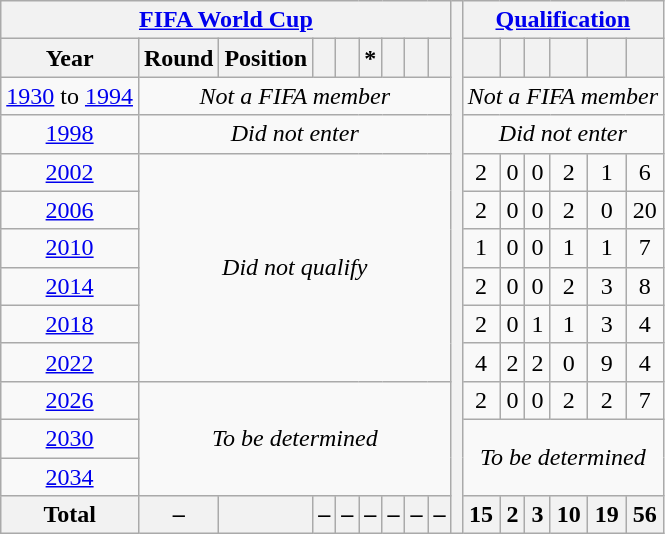<table class="wikitable" style="text-align: center;">
<tr>
<th colspan=9><a href='#'>FIFA World Cup</a></th>
<th rowspan=28></th>
<th colspan=6><a href='#'>Qualification</a></th>
</tr>
<tr>
<th>Year</th>
<th>Round</th>
<th>Position</th>
<th></th>
<th></th>
<th>*</th>
<th></th>
<th></th>
<th></th>
<th></th>
<th></th>
<th></th>
<th></th>
<th></th>
<th></th>
</tr>
<tr>
<td><a href='#'>1930</a> to <a href='#'>1994</a></td>
<td colspan=8><em>Not a FIFA member</em></td>
<td colspan=6><em>Not a FIFA member</em></td>
</tr>
<tr>
<td> <a href='#'>1998</a></td>
<td colspan=8><em>Did not enter</em></td>
<td colspan=6><em>Did not enter</em></td>
</tr>
<tr>
<td>  <a href='#'>2002</a></td>
<td colspan=8 rowspan=6><em>Did not qualify</em></td>
<td>2</td>
<td>0</td>
<td>0</td>
<td>2</td>
<td>1</td>
<td>6</td>
</tr>
<tr>
<td> <a href='#'>2006</a></td>
<td>2</td>
<td>0</td>
<td>0</td>
<td>2</td>
<td>0</td>
<td>20</td>
</tr>
<tr>
<td> <a href='#'>2010</a></td>
<td>1</td>
<td>0</td>
<td>0</td>
<td>1</td>
<td>1</td>
<td>7</td>
</tr>
<tr>
<td> <a href='#'>2014</a></td>
<td>2</td>
<td>0</td>
<td>0</td>
<td>2</td>
<td>3</td>
<td>8</td>
</tr>
<tr>
<td> <a href='#'>2018</a></td>
<td>2</td>
<td>0</td>
<td>1</td>
<td>1</td>
<td>3</td>
<td>4</td>
</tr>
<tr>
<td> <a href='#'>2022</a></td>
<td>4</td>
<td>2</td>
<td>2</td>
<td>0</td>
<td>9</td>
<td>4</td>
</tr>
<tr>
<td>   <a href='#'>2026</a></td>
<td colspan=8 rowspan=3><em>To be determined</em></td>
<td>2</td>
<td>0</td>
<td>0</td>
<td>2</td>
<td>2</td>
<td>7</td>
</tr>
<tr>
<td>   <a href='#'>2030</a></td>
<td colspan=6 rowspan=2><em>To be determined</em></td>
</tr>
<tr>
<td> <a href='#'>2034</a></td>
</tr>
<tr>
<th>Total</th>
<th>–</th>
<th></th>
<th>–</th>
<th>–</th>
<th>–</th>
<th>–</th>
<th>–</th>
<th>–</th>
<th>15</th>
<th>2</th>
<th>3</th>
<th>10</th>
<th>19</th>
<th>56</th>
</tr>
</table>
